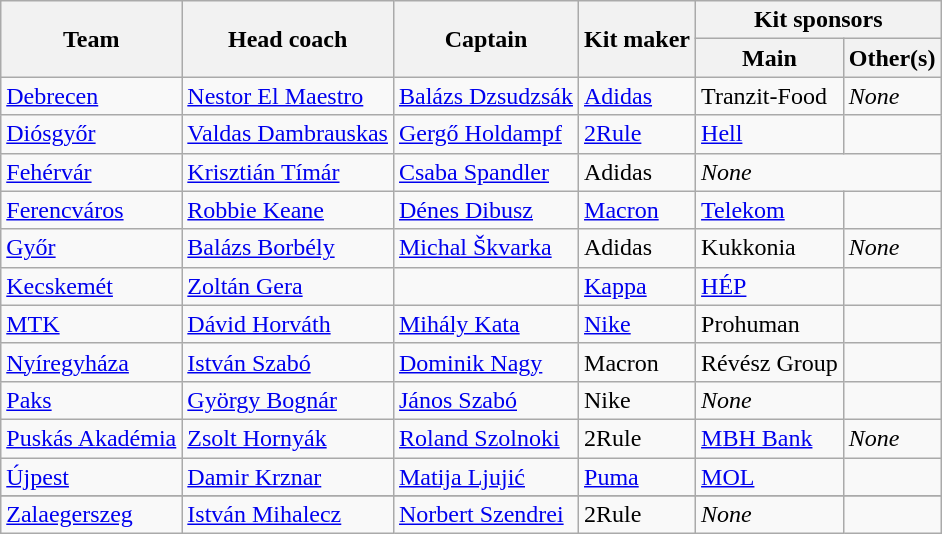<table class="wikitable sortable">
<tr>
<th rowspan="2">Team</th>
<th rowspan="2">Head coach</th>
<th rowspan="2">Captain</th>
<th rowspan="2">Kit maker</th>
<th colspan="2">Kit sponsors</th>
</tr>
<tr>
<th>Main</th>
<th>Other(s)</th>
</tr>
<tr>
<td><a href='#'>Debrecen</a></td>
<td> <a href='#'>Nestor El Maestro</a></td>
<td> <a href='#'>Balázs Dzsudzsák</a></td>
<td><a href='#'>Adidas</a></td>
<td>Tranzit-Food</td>
<td><em>None</em></td>
</tr>
<tr>
<td><a href='#'>Diósgyőr</a></td>
<td> <a href='#'>Valdas Dambrauskas</a></td>
<td> <a href='#'>Gergő Holdampf</a></td>
<td><a href='#'>2Rule</a></td>
<td><a href='#'>Hell</a></td>
<td></td>
</tr>
<tr>
<td><a href='#'>Fehérvár</a></td>
<td> <a href='#'>Krisztián Tímár</a></td>
<td> <a href='#'>Csaba Spandler</a></td>
<td>Adidas</td>
<td colspan="2"><em>None</em></td>
</tr>
<tr>
<td><a href='#'>Ferencváros</a></td>
<td> <a href='#'>Robbie Keane</a></td>
<td> <a href='#'>Dénes Dibusz</a></td>
<td><a href='#'>Macron</a></td>
<td><a href='#'>Telekom</a></td>
<td></td>
</tr>
<tr>
<td><a href='#'>Győr</a></td>
<td> <a href='#'>Balázs Borbély</a></td>
<td> <a href='#'>Michal Škvarka</a></td>
<td>Adidas</td>
<td>Kukkonia</td>
<td><em>None</em></td>
</tr>
<tr>
<td><a href='#'>Kecskemét</a></td>
<td> <a href='#'>Zoltán Gera</a></td>
<td> </td>
<td><a href='#'>Kappa</a></td>
<td><a href='#'>HÉP</a></td>
<td></td>
</tr>
<tr>
<td><a href='#'>MTK</a></td>
<td> <a href='#'>Dávid Horváth</a></td>
<td> <a href='#'>Mihály Kata</a></td>
<td><a href='#'>Nike</a></td>
<td>Prohuman</td>
<td></td>
</tr>
<tr>
<td><a href='#'>Nyíregyháza</a></td>
<td> <a href='#'>István Szabó</a></td>
<td> <a href='#'>Dominik Nagy</a></td>
<td>Macron</td>
<td>Révész Group</td>
<td></td>
</tr>
<tr>
<td><a href='#'>Paks</a></td>
<td> <a href='#'>György Bognár</a></td>
<td> <a href='#'>János Szabó</a></td>
<td>Nike</td>
<td><em>None</em></td>
<td></td>
</tr>
<tr>
<td><a href='#'>Puskás Akadémia</a></td>
<td> <a href='#'>Zsolt Hornyák</a></td>
<td> <a href='#'>Roland Szolnoki</a></td>
<td>2Rule</td>
<td><a href='#'>MBH Bank</a></td>
<td><em>None</em></td>
</tr>
<tr>
<td><a href='#'>Újpest</a></td>
<td> <a href='#'>Damir Krznar</a></td>
<td> <a href='#'>Matija Ljujić</a></td>
<td><a href='#'>Puma</a></td>
<td><a href='#'>MOL</a></td>
<td></td>
</tr>
<tr>
</tr>
<tr>
<td><a href='#'>Zalaegerszeg</a></td>
<td> <a href='#'>István Mihalecz</a></td>
<td> <a href='#'>Norbert Szendrei</a></td>
<td>2Rule</td>
<td><em>None</em></td>
<td></td>
</tr>
</table>
